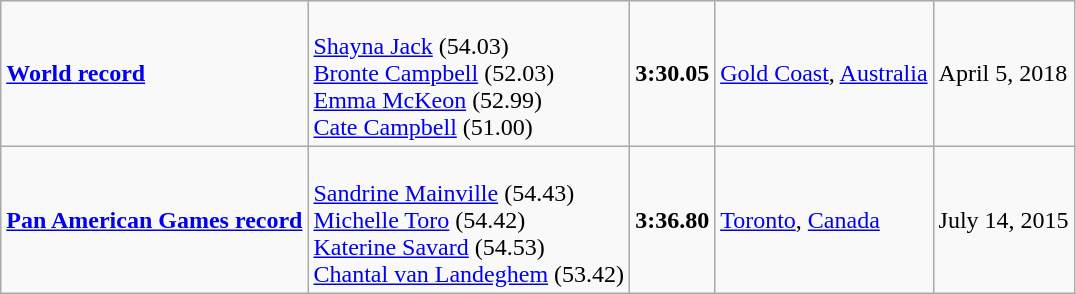<table class="wikitable">
<tr>
<td><strong><a href='#'>World record</a></strong></td>
<td><br><a href='#'>Shayna Jack</a> (54.03)<br><a href='#'>Bronte Campbell</a> (52.03)<br><a href='#'>Emma McKeon</a> (52.99)<br><a href='#'>Cate Campbell</a> (51.00)</td>
<td><strong>3:30.05</strong></td>
<td><a href='#'>Gold Coast</a>, <a href='#'>Australia</a></td>
<td>April 5, 2018</td>
</tr>
<tr>
<td><strong><a href='#'>Pan American Games record</a></strong></td>
<td><br><a href='#'>Sandrine Mainville</a> (54.43)<br><a href='#'>Michelle Toro</a> (54.42)<br><a href='#'>Katerine Savard</a> (54.53)<br><a href='#'>Chantal van Landeghem</a> (53.42)</td>
<td><strong>3:36.80</strong></td>
<td><a href='#'>Toronto</a>, <a href='#'>Canada</a></td>
<td>July 14, 2015</td>
</tr>
</table>
